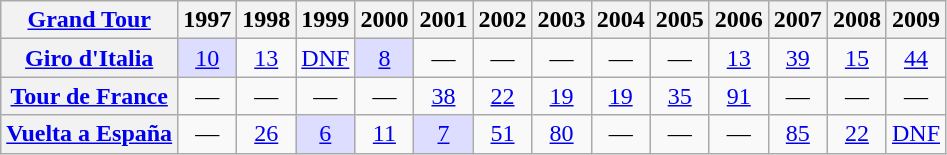<table class="wikitable plainrowheaders">
<tr>
<th scope="col"><a href='#'>Grand Tour</a></th>
<th scope="col">1997</th>
<th scope="col">1998</th>
<th scope="col">1999</th>
<th scope="col">2000</th>
<th scope="col">2001</th>
<th scope="col">2002</th>
<th scope="col">2003</th>
<th scope="col">2004</th>
<th scope="col">2005</th>
<th scope="col">2006</th>
<th scope="col">2007</th>
<th scope="col">2008</th>
<th scope="col">2009</th>
</tr>
<tr style="text-align:center;">
<th scope="row"><a href='#'>Giro d'Italia</a></th>
<td align="center" style="background:#ddddff;"><a href='#'>10</a></td>
<td><a href='#'>13</a></td>
<td><a href='#'>DNF</a></td>
<td align="center" style="background:#ddddff;"><a href='#'>8</a></td>
<td>—</td>
<td>—</td>
<td>—</td>
<td>—</td>
<td>—</td>
<td><a href='#'>13</a></td>
<td><a href='#'>39</a></td>
<td><a href='#'>15</a></td>
<td><a href='#'>44</a></td>
</tr>
<tr style="text-align:center;">
<th scope="row"><a href='#'>Tour de France</a></th>
<td>—</td>
<td>—</td>
<td>—</td>
<td>—</td>
<td><a href='#'>38</a></td>
<td><a href='#'>22</a></td>
<td><a href='#'>19</a></td>
<td><a href='#'>19</a></td>
<td><a href='#'>35</a></td>
<td><a href='#'>91</a></td>
<td>—</td>
<td>—</td>
<td>—</td>
</tr>
<tr style="text-align:center;">
<th scope="row"><a href='#'>Vuelta a España</a></th>
<td>—</td>
<td><a href='#'>26</a></td>
<td align="center" style="background:#ddddff;"><a href='#'>6</a></td>
<td><a href='#'>11</a></td>
<td align="center" style="background:#ddddff;"><a href='#'>7</a></td>
<td><a href='#'>51</a></td>
<td><a href='#'>80</a></td>
<td>—</td>
<td>—</td>
<td>—</td>
<td><a href='#'>85</a></td>
<td><a href='#'>22</a></td>
<td><a href='#'>DNF</a></td>
</tr>
</table>
